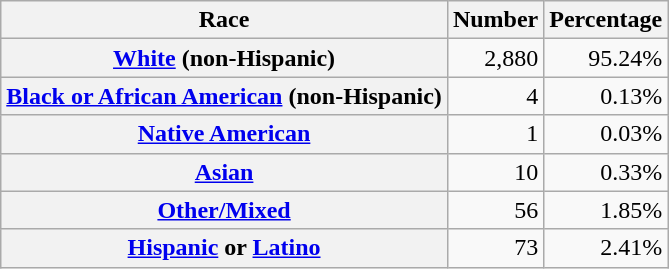<table class="wikitable" style="text-align:right">
<tr>
<th scope="col">Race</th>
<th scope="col">Number</th>
<th scope="col">Percentage</th>
</tr>
<tr>
<th scope="row"><a href='#'>White</a> (non-Hispanic)</th>
<td>2,880</td>
<td>95.24%</td>
</tr>
<tr>
<th scope="row"><a href='#'>Black or African American</a> (non-Hispanic)</th>
<td>4</td>
<td>0.13%</td>
</tr>
<tr>
<th scope="row"><a href='#'>Native American</a></th>
<td>1</td>
<td>0.03%</td>
</tr>
<tr>
<th scope="row"><a href='#'>Asian</a></th>
<td>10</td>
<td>0.33%</td>
</tr>
<tr>
<th scope="row"><a href='#'>Other/Mixed</a></th>
<td>56</td>
<td>1.85%</td>
</tr>
<tr>
<th scope="row"><a href='#'>Hispanic</a> or <a href='#'>Latino</a></th>
<td>73</td>
<td>2.41%</td>
</tr>
</table>
